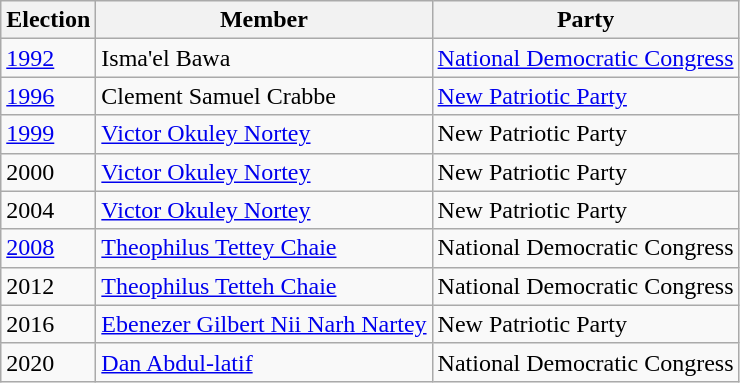<table class="wikitable">
<tr>
<th>Election</th>
<th>Member</th>
<th>Party</th>
</tr>
<tr>
<td><a href='#'>1992</a></td>
<td>Isma'el Bawa</td>
<td><a href='#'>National Democratic Congress</a></td>
</tr>
<tr>
<td><a href='#'>1996</a></td>
<td>Clement Samuel Crabbe</td>
<td><a href='#'>New Patriotic Party</a></td>
</tr>
<tr>
<td><a href='#'>1999</a></td>
<td><a href='#'>Victor Okuley Nortey</a></td>
<td>New Patriotic Party</td>
</tr>
<tr>
<td>2000</td>
<td><a href='#'>Victor Okuley Nortey</a></td>
<td>New Patriotic Party</td>
</tr>
<tr>
<td>2004</td>
<td><a href='#'>Victor Okuley Nortey</a></td>
<td>New Patriotic Party</td>
</tr>
<tr>
<td><a href='#'>2008</a></td>
<td><a href='#'>Theophilus Tettey Chaie</a></td>
<td>National Democratic Congress</td>
</tr>
<tr>
<td>2012</td>
<td><a href='#'>Theophilus Tetteh Chaie</a></td>
<td>National Democratic Congress</td>
</tr>
<tr>
<td>2016</td>
<td><a href='#'>Ebenezer Gilbert Nii Narh Nartey</a></td>
<td>New Patriotic Party</td>
</tr>
<tr>
<td>2020</td>
<td><a href='#'>Dan Abdul-latif</a></td>
<td>National Democratic Congress</td>
</tr>
</table>
